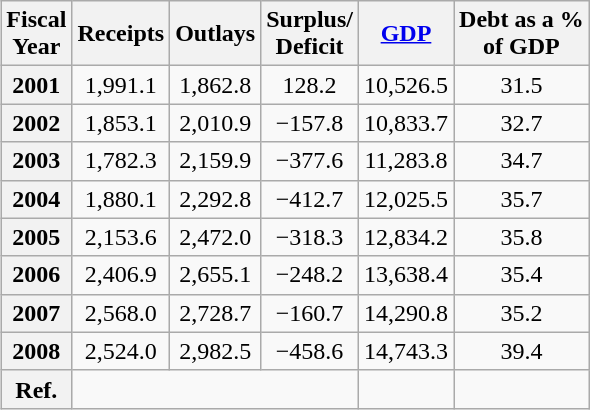<table class="wikitable" align="right" style="margin-left:1em; text-align:center">
<tr>
<th>Fiscal<br>Year</th>
<th>Receipts</th>
<th>Outlays</th>
<th>Surplus/<br>Deficit</th>
<th><a href='#'>GDP</a></th>
<th>Debt as a %<br>of GDP</th>
</tr>
<tr>
<th>2001</th>
<td>1,991.1</td>
<td>1,862.8</td>
<td>128.2</td>
<td>10,526.5</td>
<td>31.5</td>
</tr>
<tr>
<th>2002</th>
<td>1,853.1</td>
<td>2,010.9</td>
<td>−157.8</td>
<td>10,833.7</td>
<td>32.7</td>
</tr>
<tr>
<th>2003</th>
<td>1,782.3</td>
<td>2,159.9</td>
<td>−377.6</td>
<td>11,283.8</td>
<td>34.7</td>
</tr>
<tr>
<th>2004</th>
<td>1,880.1</td>
<td>2,292.8</td>
<td>−412.7</td>
<td>12,025.5</td>
<td>35.7</td>
</tr>
<tr>
<th>2005</th>
<td>2,153.6</td>
<td>2,472.0</td>
<td>−318.3</td>
<td>12,834.2</td>
<td>35.8</td>
</tr>
<tr>
<th>2006</th>
<td>2,406.9</td>
<td>2,655.1</td>
<td>−248.2</td>
<td>13,638.4</td>
<td>35.4</td>
</tr>
<tr>
<th>2007</th>
<td>2,568.0</td>
<td>2,728.7</td>
<td>−160.7</td>
<td>14,290.8</td>
<td>35.2</td>
</tr>
<tr>
<th>2008</th>
<td>2,524.0</td>
<td>2,982.5</td>
<td>−458.6</td>
<td>14,743.3</td>
<td>39.4</td>
</tr>
<tr>
<th>Ref.</th>
<td colspan=3></td>
<td></td>
<td></td>
</tr>
</table>
